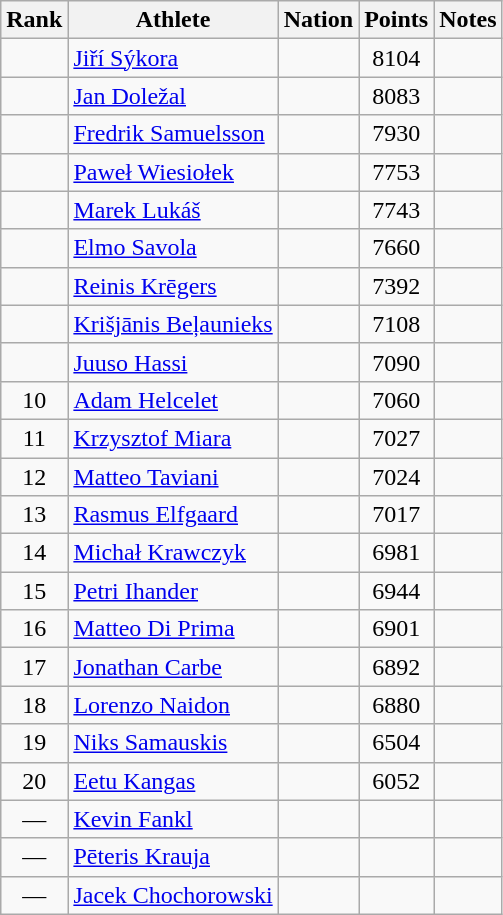<table class="wikitable sortable" style="text-align:center">
<tr>
<th>Rank</th>
<th>Athlete</th>
<th>Nation</th>
<th>Points</th>
<th>Notes</th>
</tr>
<tr>
<td></td>
<td align=left><a href='#'>Jiří Sýkora</a></td>
<td align=left></td>
<td>8104</td>
<td></td>
</tr>
<tr>
<td></td>
<td align=left><a href='#'>Jan Doležal</a></td>
<td align=left></td>
<td>8083</td>
<td></td>
</tr>
<tr>
<td></td>
<td align=left><a href='#'>Fredrik Samuelsson</a></td>
<td align=left></td>
<td>7930</td>
<td></td>
</tr>
<tr>
<td></td>
<td align=left><a href='#'>Paweł Wiesiołek</a></td>
<td align=left></td>
<td>7753</td>
<td></td>
</tr>
<tr>
<td></td>
<td align=left><a href='#'>Marek Lukáš</a></td>
<td align=left></td>
<td>7743</td>
<td></td>
</tr>
<tr>
<td></td>
<td align=left><a href='#'>Elmo Savola</a></td>
<td align=left></td>
<td>7660</td>
<td></td>
</tr>
<tr>
<td></td>
<td align=left><a href='#'>Reinis Krēgers</a></td>
<td align=left></td>
<td>7392</td>
<td></td>
</tr>
<tr>
<td></td>
<td align=left><a href='#'>Krišjānis Beļaunieks</a></td>
<td align=left></td>
<td>7108</td>
<td></td>
</tr>
<tr>
<td></td>
<td align=left><a href='#'>Juuso Hassi</a></td>
<td align=left></td>
<td>7090</td>
<td></td>
</tr>
<tr>
<td>10</td>
<td align=left><a href='#'>Adam Helcelet</a></td>
<td align=left></td>
<td>7060</td>
<td></td>
</tr>
<tr>
<td>11</td>
<td align=left><a href='#'>Krzysztof Miara</a></td>
<td align=left></td>
<td>7027</td>
<td></td>
</tr>
<tr>
<td>12</td>
<td align=left><a href='#'>Matteo Taviani</a></td>
<td align=left></td>
<td>7024</td>
<td></td>
</tr>
<tr>
<td>13</td>
<td align=left><a href='#'>Rasmus Elfgaard</a></td>
<td align=left></td>
<td>7017</td>
<td></td>
</tr>
<tr>
<td>14</td>
<td align=left><a href='#'>Michał Krawczyk</a></td>
<td align=left></td>
<td>6981</td>
<td></td>
</tr>
<tr>
<td>15</td>
<td align=left><a href='#'>Petri Ihander</a></td>
<td align=left></td>
<td>6944</td>
<td></td>
</tr>
<tr>
<td>16</td>
<td align=left><a href='#'>Matteo Di Prima</a></td>
<td align=left></td>
<td>6901</td>
<td></td>
</tr>
<tr>
<td>17</td>
<td align=left><a href='#'>Jonathan Carbe</a></td>
<td align=left></td>
<td>6892</td>
<td></td>
</tr>
<tr>
<td>18</td>
<td align=left><a href='#'>Lorenzo Naidon</a></td>
<td align=left></td>
<td>6880</td>
<td></td>
</tr>
<tr>
<td>19</td>
<td align=left><a href='#'>Niks Samauskis</a></td>
<td align=left></td>
<td>6504</td>
<td></td>
</tr>
<tr>
<td>20</td>
<td align=left><a href='#'>Eetu Kangas</a></td>
<td align=left></td>
<td>6052</td>
<td></td>
</tr>
<tr>
<td>—</td>
<td align=left><a href='#'>Kevin Fankl</a></td>
<td align=left></td>
<td></td>
<td></td>
</tr>
<tr>
<td>—</td>
<td align=left><a href='#'>Pēteris Krauja</a></td>
<td align=left></td>
<td></td>
<td></td>
</tr>
<tr>
<td>—</td>
<td align=left><a href='#'>Jacek Chochorowski</a></td>
<td align=left></td>
<td></td>
<td></td>
</tr>
</table>
